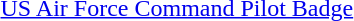<table>
<tr>
<td></td>
<td><a href='#'>US Air Force Command Pilot Badge</a></td>
</tr>
</table>
